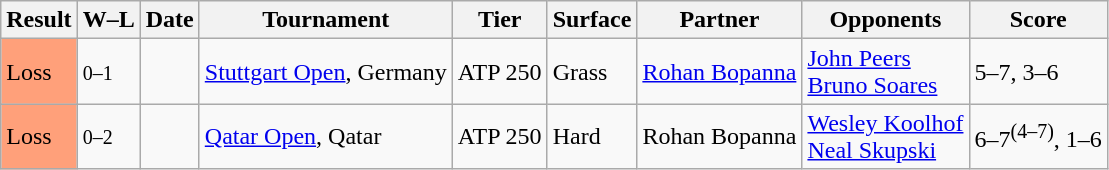<table class="sortable wikitable">
<tr>
<th>Result</th>
<th class="unsortable">W–L</th>
<th>Date</th>
<th>Tournament</th>
<th>Tier</th>
<th>Surface</th>
<th>Partner</th>
<th>Opponents</th>
<th class="unsortable">Score</th>
</tr>
<tr>
<td bgcolor=ffa07a>Loss</td>
<td><small>0–1</small></td>
<td><a href='#'></a></td>
<td><a href='#'>Stuttgart Open</a>, Germany</td>
<td>ATP 250</td>
<td>Grass</td>
<td> <a href='#'>Rohan Bopanna</a></td>
<td> <a href='#'>John Peers</a><br> <a href='#'>Bruno Soares</a></td>
<td>5–7, 3–6</td>
</tr>
<tr>
<td bgcolor=ffa07a>Loss</td>
<td><small>0–2</small></td>
<td><a href='#'></a></td>
<td><a href='#'>Qatar Open</a>, Qatar</td>
<td>ATP 250</td>
<td>Hard</td>
<td> Rohan Bopanna</td>
<td> <a href='#'>Wesley Koolhof</a><br> <a href='#'>Neal Skupski</a></td>
<td>6–7<sup>(4–7)</sup>, 1–6</td>
</tr>
</table>
